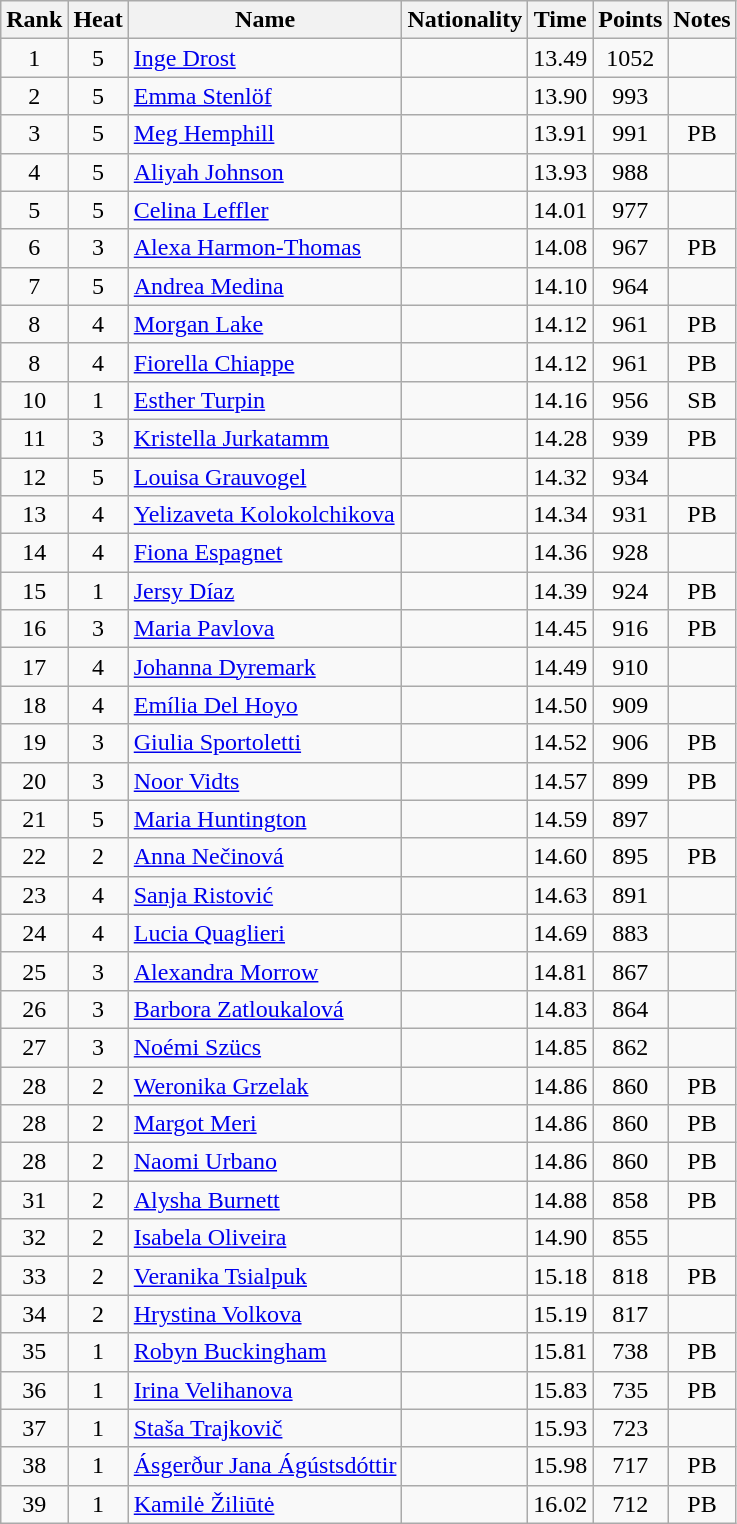<table class="wikitable sortable" style="text-align:center">
<tr>
<th>Rank</th>
<th>Heat</th>
<th>Name</th>
<th>Nationality</th>
<th>Time</th>
<th>Points</th>
<th>Notes</th>
</tr>
<tr>
<td>1</td>
<td>5</td>
<td align=left><a href='#'>Inge Drost</a></td>
<td align=left></td>
<td>13.49</td>
<td>1052</td>
<td></td>
</tr>
<tr>
<td>2</td>
<td>5</td>
<td align=left><a href='#'>Emma Stenlöf</a></td>
<td align=left></td>
<td>13.90</td>
<td>993</td>
<td></td>
</tr>
<tr>
<td>3</td>
<td>5</td>
<td align=left><a href='#'>Meg Hemphill</a></td>
<td align=left></td>
<td>13.91</td>
<td>991</td>
<td>PB</td>
</tr>
<tr>
<td>4</td>
<td>5</td>
<td align=left><a href='#'>Aliyah Johnson</a></td>
<td align=left></td>
<td>13.93</td>
<td>988</td>
<td></td>
</tr>
<tr>
<td>5</td>
<td>5</td>
<td align=left><a href='#'>Celina Leffler</a></td>
<td align=left></td>
<td>14.01</td>
<td>977</td>
<td></td>
</tr>
<tr>
<td>6</td>
<td>3</td>
<td align=left><a href='#'>Alexa Harmon-Thomas</a></td>
<td align=left></td>
<td>14.08</td>
<td>967</td>
<td>PB</td>
</tr>
<tr>
<td>7</td>
<td>5</td>
<td align=left><a href='#'>Andrea Medina</a></td>
<td align=left></td>
<td>14.10</td>
<td>964</td>
<td></td>
</tr>
<tr>
<td>8</td>
<td>4</td>
<td align=left><a href='#'>Morgan Lake</a></td>
<td align=left></td>
<td>14.12</td>
<td>961</td>
<td>PB</td>
</tr>
<tr>
<td>8</td>
<td>4</td>
<td align=left><a href='#'>Fiorella Chiappe</a></td>
<td align=left></td>
<td>14.12</td>
<td>961</td>
<td>PB</td>
</tr>
<tr>
<td>10</td>
<td>1</td>
<td align=left><a href='#'>Esther Turpin</a></td>
<td align=left></td>
<td>14.16</td>
<td>956</td>
<td>SB</td>
</tr>
<tr>
<td>11</td>
<td>3</td>
<td align=left><a href='#'>Kristella Jurkatamm</a></td>
<td align=left></td>
<td>14.28</td>
<td>939</td>
<td>PB</td>
</tr>
<tr>
<td>12</td>
<td>5</td>
<td align=left><a href='#'>Louisa Grauvogel</a></td>
<td align=left></td>
<td>14.32</td>
<td>934</td>
<td></td>
</tr>
<tr>
<td>13</td>
<td>4</td>
<td align=left><a href='#'>Yelizaveta Kolokolchikova</a></td>
<td align=left></td>
<td>14.34</td>
<td>931</td>
<td>PB</td>
</tr>
<tr>
<td>14</td>
<td>4</td>
<td align=left><a href='#'>Fiona Espagnet</a></td>
<td align=left></td>
<td>14.36</td>
<td>928</td>
<td></td>
</tr>
<tr>
<td>15</td>
<td>1</td>
<td align=left><a href='#'>Jersy Díaz</a></td>
<td align=left></td>
<td>14.39</td>
<td>924</td>
<td>PB</td>
</tr>
<tr>
<td>16</td>
<td>3</td>
<td align=left><a href='#'>Maria Pavlova</a></td>
<td align=left></td>
<td>14.45</td>
<td>916</td>
<td>PB</td>
</tr>
<tr>
<td>17</td>
<td>4</td>
<td align=left><a href='#'>Johanna Dyremark</a></td>
<td align=left></td>
<td>14.49</td>
<td>910</td>
<td></td>
</tr>
<tr>
<td>18</td>
<td>4</td>
<td align=left><a href='#'>Emília Del Hoyo</a></td>
<td align=left></td>
<td>14.50</td>
<td>909</td>
<td></td>
</tr>
<tr>
<td>19</td>
<td>3</td>
<td align=left><a href='#'>Giulia Sportoletti</a></td>
<td align=left></td>
<td>14.52</td>
<td>906</td>
<td>PB</td>
</tr>
<tr>
<td>20</td>
<td>3</td>
<td align=left><a href='#'>Noor Vidts</a></td>
<td align=left></td>
<td>14.57</td>
<td>899</td>
<td>PB</td>
</tr>
<tr>
<td>21</td>
<td>5</td>
<td align=left><a href='#'>Maria Huntington</a></td>
<td align=left></td>
<td>14.59</td>
<td>897</td>
<td></td>
</tr>
<tr>
<td>22</td>
<td>2</td>
<td align=left><a href='#'>Anna Nečinová</a></td>
<td align=left></td>
<td>14.60</td>
<td>895</td>
<td>PB</td>
</tr>
<tr>
<td>23</td>
<td>4</td>
<td align=left><a href='#'>Sanja Ristović</a></td>
<td align=left></td>
<td>14.63</td>
<td>891</td>
<td></td>
</tr>
<tr>
<td>24</td>
<td>4</td>
<td align=left><a href='#'>Lucia Quaglieri</a></td>
<td align=left></td>
<td>14.69</td>
<td>883</td>
<td></td>
</tr>
<tr>
<td>25</td>
<td>3</td>
<td align=left><a href='#'>Alexandra Morrow</a></td>
<td align=left></td>
<td>14.81</td>
<td>867</td>
<td></td>
</tr>
<tr>
<td>26</td>
<td>3</td>
<td align=left><a href='#'>Barbora Zatloukalová</a></td>
<td align=left></td>
<td>14.83</td>
<td>864</td>
<td></td>
</tr>
<tr>
<td>27</td>
<td>3</td>
<td align=left><a href='#'>Noémi Szücs</a></td>
<td align=left></td>
<td>14.85</td>
<td>862</td>
<td></td>
</tr>
<tr>
<td>28</td>
<td>2</td>
<td align=left><a href='#'>Weronika Grzelak</a></td>
<td align=left></td>
<td>14.86</td>
<td>860</td>
<td>PB</td>
</tr>
<tr>
<td>28</td>
<td>2</td>
<td align=left><a href='#'>Margot Meri</a></td>
<td align=left></td>
<td>14.86</td>
<td>860</td>
<td>PB</td>
</tr>
<tr>
<td>28</td>
<td>2</td>
<td align=left><a href='#'>Naomi Urbano</a></td>
<td align=left></td>
<td>14.86</td>
<td>860</td>
<td>PB</td>
</tr>
<tr>
<td>31</td>
<td>2</td>
<td align=left><a href='#'>Alysha Burnett</a></td>
<td align=left></td>
<td>14.88</td>
<td>858</td>
<td>PB</td>
</tr>
<tr>
<td>32</td>
<td>2</td>
<td align=left><a href='#'>Isabela Oliveira</a></td>
<td align=left></td>
<td>14.90</td>
<td>855</td>
<td></td>
</tr>
<tr>
<td>33</td>
<td>2</td>
<td align=left><a href='#'>Veranika Tsialpuk</a></td>
<td align=left></td>
<td>15.18</td>
<td>818</td>
<td>PB</td>
</tr>
<tr>
<td>34</td>
<td>2</td>
<td align=left><a href='#'>Hrystina Volkova</a></td>
<td align=left></td>
<td>15.19</td>
<td>817</td>
<td></td>
</tr>
<tr>
<td>35</td>
<td>1</td>
<td align=left><a href='#'>Robyn Buckingham</a></td>
<td align=left></td>
<td>15.81</td>
<td>738</td>
<td>PB</td>
</tr>
<tr>
<td>36</td>
<td>1</td>
<td align=left><a href='#'>Irina Velihanova</a></td>
<td align=left></td>
<td>15.83</td>
<td>735</td>
<td>PB</td>
</tr>
<tr>
<td>37</td>
<td>1</td>
<td align=left><a href='#'>Staša Trajkovič</a></td>
<td align=left></td>
<td>15.93</td>
<td>723</td>
<td></td>
</tr>
<tr>
<td>38</td>
<td>1</td>
<td align=left><a href='#'>Ásgerður Jana Ágústsdóttir</a></td>
<td align=left></td>
<td>15.98</td>
<td>717</td>
<td>PB</td>
</tr>
<tr>
<td>39</td>
<td>1</td>
<td align=left><a href='#'>Kamilė Žiliūtė</a></td>
<td align=left></td>
<td>16.02</td>
<td>712</td>
<td>PB</td>
</tr>
</table>
